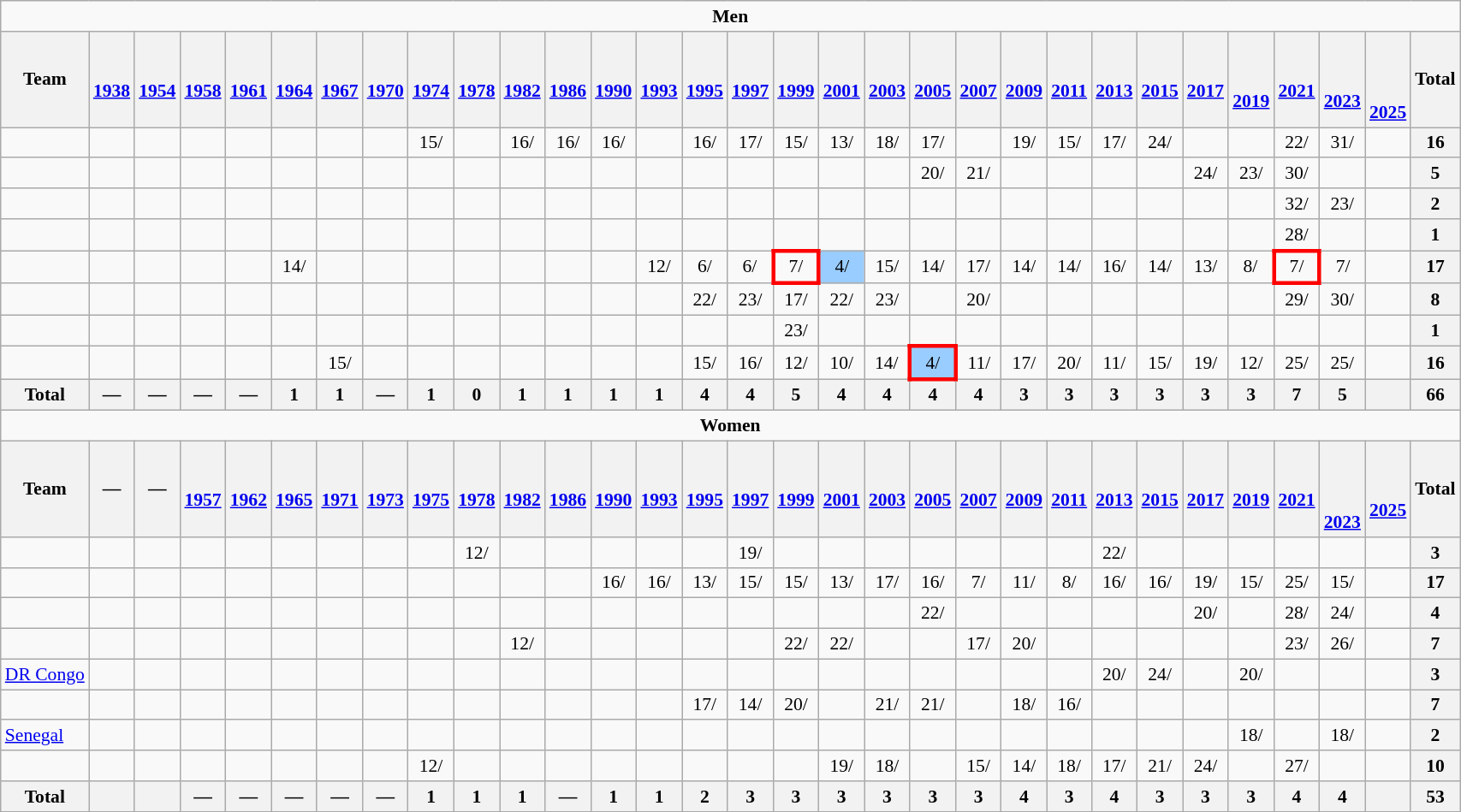<table class="wikitable" style="text-align:center; font-size:90%">
<tr>
<td colspan=31><strong>Men</strong></td>
</tr>
<tr>
<th>Team</th>
<th><br><a href='#'>1938</a></th>
<th><br><a href='#'>1954</a></th>
<th><br><a href='#'>1958</a></th>
<th><br><a href='#'>1961</a></th>
<th><br><a href='#'>1964</a></th>
<th><br><a href='#'>1967</a></th>
<th><br><a href='#'>1970</a></th>
<th><br><a href='#'>1974</a></th>
<th><br><a href='#'>1978</a></th>
<th><br><a href='#'>1982</a></th>
<th><br><a href='#'>1986</a></th>
<th><br><a href='#'>1990</a></th>
<th><br><a href='#'>1993</a></th>
<th><br><a href='#'>1995</a></th>
<th><br><a href='#'>1997</a></th>
<th><br><a href='#'>1999</a></th>
<th><br><a href='#'>2001</a></th>
<th><br><a href='#'>2003</a></th>
<th><br><a href='#'>2005</a></th>
<th><br><a href='#'>2007</a></th>
<th><br><a href='#'>2009</a></th>
<th><br><a href='#'>2011</a></th>
<th><br><a href='#'>2013</a></th>
<th><br><a href='#'>2015</a></th>
<th><br><a href='#'>2017</a></th>
<th><br><br><a href='#'>2019</a></th>
<th><br><a href='#'>2021</a></th>
<th><br><br><a href='#'>2023</a></th>
<th><br><br><br><a href='#'>2025</a></th>
<th>Total</th>
</tr>
<tr>
<td align=left></td>
<td></td>
<td></td>
<td></td>
<td></td>
<td></td>
<td></td>
<td></td>
<td>15/</td>
<td></td>
<td>16/</td>
<td>16/</td>
<td>16/</td>
<td></td>
<td>16/</td>
<td>17/</td>
<td>15/</td>
<td>13/</td>
<td>18/</td>
<td>17/</td>
<td></td>
<td>19/</td>
<td>15/</td>
<td>17/</td>
<td>24/</td>
<td></td>
<td></td>
<td>22/</td>
<td>31/</td>
<td></td>
<th>16</th>
</tr>
<tr>
<td align=left></td>
<td></td>
<td></td>
<td></td>
<td></td>
<td></td>
<td></td>
<td></td>
<td></td>
<td></td>
<td></td>
<td></td>
<td></td>
<td></td>
<td></td>
<td></td>
<td></td>
<td></td>
<td></td>
<td>20/</td>
<td>21/</td>
<td></td>
<td></td>
<td></td>
<td></td>
<td>24/</td>
<td>23/</td>
<td>30/</td>
<td></td>
<td></td>
<th>5</th>
</tr>
<tr>
<td align=left></td>
<td></td>
<td></td>
<td></td>
<td></td>
<td></td>
<td></td>
<td></td>
<td></td>
<td></td>
<td></td>
<td></td>
<td></td>
<td></td>
<td></td>
<td></td>
<td></td>
<td></td>
<td></td>
<td></td>
<td></td>
<td></td>
<td></td>
<td></td>
<td></td>
<td></td>
<td></td>
<td>32/</td>
<td>23/</td>
<td></td>
<th>2</th>
</tr>
<tr>
<td align=left></td>
<td></td>
<td></td>
<td></td>
<td></td>
<td></td>
<td></td>
<td></td>
<td></td>
<td></td>
<td></td>
<td></td>
<td></td>
<td></td>
<td></td>
<td></td>
<td></td>
<td></td>
<td></td>
<td></td>
<td></td>
<td></td>
<td></td>
<td></td>
<td></td>
<td></td>
<td></td>
<td>28/</td>
<td></td>
<td></td>
<th>1</th>
</tr>
<tr>
<td align=left></td>
<td></td>
<td></td>
<td></td>
<td></td>
<td>14/</td>
<td></td>
<td></td>
<td></td>
<td></td>
<td></td>
<td></td>
<td></td>
<td>12/</td>
<td>6/</td>
<td>6/</td>
<td style="border:3px solid red">7/</td>
<td bgcolor=9acdff>4/</td>
<td>15/</td>
<td>14/</td>
<td>17/</td>
<td>14/</td>
<td>14/</td>
<td>16/</td>
<td>14/</td>
<td>13/</td>
<td>8/</td>
<td style="border:3px solid red">7/</td>
<td>7/</td>
<td></td>
<th>17</th>
</tr>
<tr>
<td align=left></td>
<td></td>
<td></td>
<td></td>
<td></td>
<td></td>
<td></td>
<td></td>
<td></td>
<td></td>
<td></td>
<td></td>
<td></td>
<td></td>
<td>22/</td>
<td>23/</td>
<td>17/</td>
<td>22/</td>
<td>23/</td>
<td></td>
<td>20/</td>
<td></td>
<td></td>
<td></td>
<td></td>
<td></td>
<td></td>
<td>29/</td>
<td>30/</td>
<td></td>
<th>8</th>
</tr>
<tr>
<td align=left></td>
<td></td>
<td></td>
<td></td>
<td></td>
<td></td>
<td></td>
<td></td>
<td></td>
<td></td>
<td></td>
<td></td>
<td></td>
<td></td>
<td></td>
<td></td>
<td>23/</td>
<td></td>
<td></td>
<td></td>
<td></td>
<td></td>
<td></td>
<td></td>
<td></td>
<td></td>
<td></td>
<td></td>
<td></td>
<td></td>
<th>1</th>
</tr>
<tr>
<td align=left></td>
<td></td>
<td></td>
<td></td>
<td></td>
<td></td>
<td>15/</td>
<td></td>
<td></td>
<td></td>
<td></td>
<td></td>
<td></td>
<td></td>
<td>15/</td>
<td>16/</td>
<td>12/</td>
<td>10/</td>
<td>14/</td>
<td style="border:3px solid red" bgcolor=9acdff>4/</td>
<td>11/</td>
<td>17/</td>
<td>20/</td>
<td>11/</td>
<td>15/</td>
<td>19/</td>
<td>12/</td>
<td>25/</td>
<td>25/</td>
<td></td>
<th>16</th>
</tr>
<tr>
<th align=center>Total</th>
<th>—</th>
<th>—</th>
<th>—</th>
<th>—</th>
<th>1</th>
<th>1</th>
<th>—</th>
<th>1</th>
<th>0</th>
<th>1</th>
<th>1</th>
<th>1</th>
<th>1</th>
<th>4</th>
<th>4</th>
<th>5</th>
<th>4</th>
<th>4</th>
<th>4</th>
<th>4</th>
<th>3</th>
<th>3</th>
<th>3</th>
<th>3</th>
<th>3</th>
<th>3</th>
<th>7</th>
<th>5</th>
<th></th>
<th>66</th>
</tr>
<tr>
<td colspan=31><strong>Women</strong></td>
</tr>
<tr>
<th>Team</th>
<th>—</th>
<th>—</th>
<th><br><a href='#'>1957</a></th>
<th><br><a href='#'>1962</a></th>
<th><br><a href='#'>1965</a></th>
<th><br><a href='#'>1971</a></th>
<th><br><a href='#'>1973</a></th>
<th><br><a href='#'>1975</a></th>
<th><br><a href='#'>1978</a></th>
<th><br><a href='#'>1982</a></th>
<th><br><a href='#'>1986</a></th>
<th><br><a href='#'>1990</a></th>
<th><br><a href='#'>1993</a></th>
<th><br><a href='#'>1995</a></th>
<th><br><a href='#'>1997</a></th>
<th><br><a href='#'>1999</a></th>
<th><br><a href='#'>2001</a></th>
<th><br><a href='#'>2003</a></th>
<th><br><a href='#'>2005</a></th>
<th><br><a href='#'>2007</a></th>
<th><br><a href='#'>2009</a></th>
<th><br><a href='#'>2011</a></th>
<th><br><a href='#'>2013</a></th>
<th><br><a href='#'>2015</a></th>
<th><br><a href='#'>2017</a></th>
<th><br><a href='#'>2019</a></th>
<th><br><a href='#'>2021</a></th>
<th><br><br><br><a href='#'>2023</a></th>
<th><br><br><a href='#'>2025</a></th>
<th><strong>Total</strong></th>
</tr>
<tr>
<td align="left"></td>
<td></td>
<td></td>
<td></td>
<td></td>
<td></td>
<td></td>
<td></td>
<td></td>
<td>12/</td>
<td></td>
<td></td>
<td></td>
<td></td>
<td></td>
<td>19/</td>
<td></td>
<td></td>
<td></td>
<td></td>
<td></td>
<td></td>
<td></td>
<td>22/</td>
<td></td>
<td></td>
<td></td>
<td></td>
<td></td>
<td></td>
<th>3</th>
</tr>
<tr>
<td align="left"></td>
<td></td>
<td></td>
<td></td>
<td></td>
<td></td>
<td></td>
<td></td>
<td></td>
<td></td>
<td></td>
<td></td>
<td>16/</td>
<td>16/</td>
<td>13/</td>
<td>15/</td>
<td>15/</td>
<td>13/</td>
<td>17/</td>
<td>16/</td>
<td>7/</td>
<td>11/</td>
<td>8/</td>
<td>16/</td>
<td>16/</td>
<td>19/</td>
<td>15/</td>
<td>25/</td>
<td>15/</td>
<td></td>
<th>17</th>
</tr>
<tr>
<td align="left"></td>
<td></td>
<td></td>
<td></td>
<td></td>
<td></td>
<td></td>
<td></td>
<td></td>
<td></td>
<td></td>
<td></td>
<td></td>
<td></td>
<td></td>
<td></td>
<td></td>
<td></td>
<td></td>
<td>22/</td>
<td></td>
<td></td>
<td></td>
<td></td>
<td></td>
<td>20/</td>
<td></td>
<td>28/</td>
<td>24/</td>
<td></td>
<th>4</th>
</tr>
<tr>
<td align="left"></td>
<td></td>
<td></td>
<td></td>
<td></td>
<td></td>
<td></td>
<td></td>
<td></td>
<td></td>
<td>12/</td>
<td></td>
<td></td>
<td></td>
<td></td>
<td></td>
<td>22/</td>
<td>22/</td>
<td></td>
<td></td>
<td>17/</td>
<td>20/</td>
<td></td>
<td></td>
<td></td>
<td></td>
<td></td>
<td>23/</td>
<td>26/</td>
<td></td>
<th>7</th>
</tr>
<tr>
<td align="left"> <a href='#'>DR Congo</a></td>
<td></td>
<td></td>
<td></td>
<td></td>
<td></td>
<td></td>
<td></td>
<td></td>
<td></td>
<td></td>
<td></td>
<td></td>
<td></td>
<td></td>
<td></td>
<td></td>
<td></td>
<td></td>
<td></td>
<td></td>
<td></td>
<td></td>
<td>20/</td>
<td>24/</td>
<td></td>
<td>20/</td>
<td></td>
<td></td>
<td></td>
<th>3</th>
</tr>
<tr>
<td align="left"></td>
<td></td>
<td></td>
<td></td>
<td></td>
<td></td>
<td></td>
<td></td>
<td></td>
<td></td>
<td></td>
<td></td>
<td></td>
<td></td>
<td>17/</td>
<td>14/</td>
<td>20/</td>
<td></td>
<td>21/</td>
<td>21/</td>
<td></td>
<td>18/</td>
<td>16/</td>
<td></td>
<td></td>
<td></td>
<td></td>
<td></td>
<td></td>
<td></td>
<th>7</th>
</tr>
<tr>
<td align="left"> <a href='#'>Senegal</a></td>
<td></td>
<td></td>
<td></td>
<td></td>
<td></td>
<td></td>
<td></td>
<td></td>
<td></td>
<td></td>
<td></td>
<td></td>
<td></td>
<td></td>
<td></td>
<td></td>
<td></td>
<td></td>
<td></td>
<td></td>
<td></td>
<td></td>
<td></td>
<td></td>
<td></td>
<td>18/</td>
<td></td>
<td>18/</td>
<td></td>
<th>2</th>
</tr>
<tr>
<td align="left"></td>
<td></td>
<td></td>
<td></td>
<td></td>
<td></td>
<td></td>
<td></td>
<td>12/</td>
<td></td>
<td></td>
<td></td>
<td></td>
<td></td>
<td></td>
<td></td>
<td></td>
<td>19/</td>
<td>18/</td>
<td></td>
<td>15/</td>
<td>14/</td>
<td>18/</td>
<td>17/</td>
<td>21/</td>
<td>24/</td>
<td></td>
<td>27/</td>
<td></td>
<td></td>
<th>10</th>
</tr>
<tr>
<th align=center>Total</th>
<th></th>
<th></th>
<th>—</th>
<th>—</th>
<th>—</th>
<th>—</th>
<th>—</th>
<th>1</th>
<th>1</th>
<th>1</th>
<th>—</th>
<th>1</th>
<th>1</th>
<th>2</th>
<th>3</th>
<th>3</th>
<th>3</th>
<th>3</th>
<th>3</th>
<th>3</th>
<th>4</th>
<th>3</th>
<th>4</th>
<th>3</th>
<th>3</th>
<th>3</th>
<th>4</th>
<th>4</th>
<th></th>
<th>53</th>
</tr>
</table>
